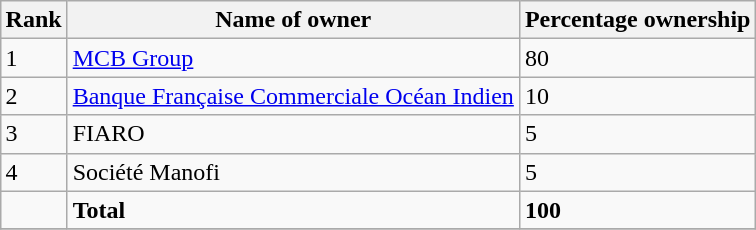<table class="wikitable sortable" style="margin-left:auto;margin-right:auto">
<tr>
<th style="width:2em;">Rank</th>
<th>Name of owner</th>
<th>Percentage ownership</th>
</tr>
<tr>
<td>1</td>
<td><a href='#'>MCB Group</a></td>
<td>80</td>
</tr>
<tr>
<td>2</td>
<td><a href='#'>Banque Française Commerciale Océan Indien</a></td>
<td>10</td>
</tr>
<tr>
<td>3</td>
<td>FIARO</td>
<td>5</td>
</tr>
<tr>
<td>4</td>
<td>Société Manofi</td>
<td>5</td>
</tr>
<tr>
<td></td>
<td><strong>Total</strong></td>
<td><strong>100</strong></td>
</tr>
<tr>
</tr>
</table>
